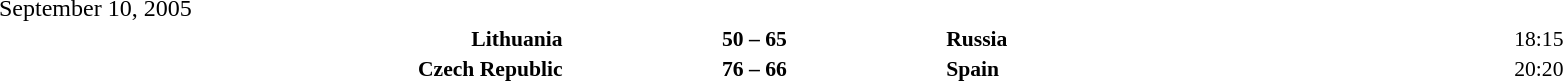<table width=100% cellspacing=1>
<tr>
<th width=30%></th>
<th width=20%></th>
<th width=30%></th>
<th width=20%></th>
</tr>
<tr>
<td>September 10, 2005</td>
</tr>
<tr style=font-size:90%>
<td align=right><strong>Lithuania</strong></td>
<td align=center><strong>50 – 65</strong></td>
<td><strong>Russia</strong></td>
<td>18:15</td>
</tr>
<tr style=font-size:90%>
<td align=right><strong>Czech Republic</strong></td>
<td align=center><strong>76 – 66</strong></td>
<td><strong>Spain</strong></td>
<td>20:20</td>
</tr>
</table>
